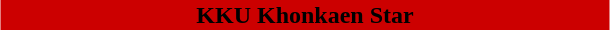<table class="toccolours" align="center" width="410px">
<tr>
<th style="background:#CC0000"><span>KKU Khonkaen Star </span></th>
</tr>
<tr>
<td><div><br>






</div></td>
</tr>
</table>
